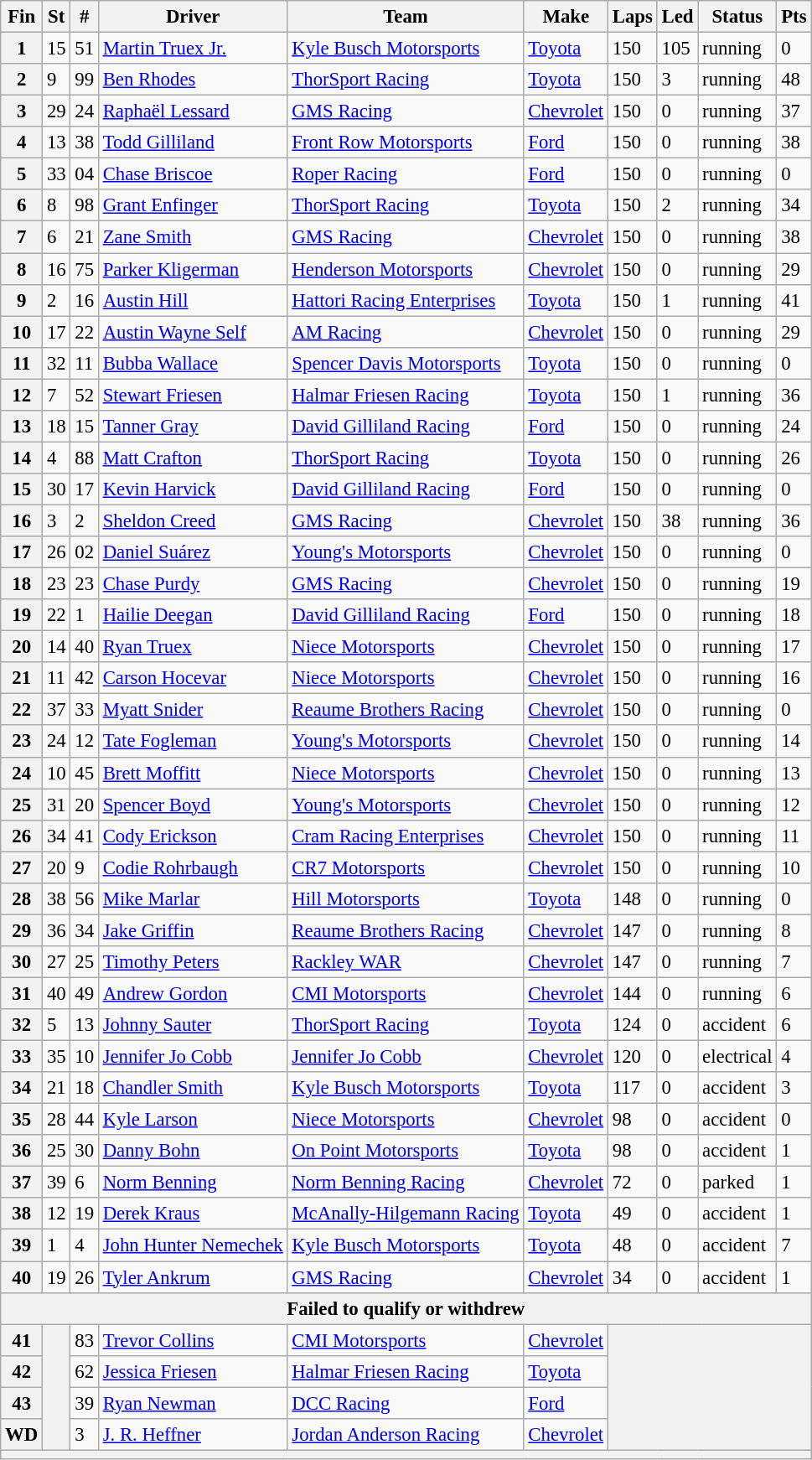<table class="wikitable" style="font-size: 95%;">
<tr>
<th>Fin</th>
<th>St</th>
<th>#</th>
<th>Driver</th>
<th>Team</th>
<th>Make</th>
<th>Laps</th>
<th>Led</th>
<th>Status</th>
<th>Pts</th>
</tr>
<tr>
<th>1</th>
<td>15</td>
<td>51</td>
<td><a href='#'>Martin Truex Jr.</a></td>
<td><a href='#'>Kyle Busch Motorsports</a></td>
<td><a href='#'>Toyota</a></td>
<td>150</td>
<td>105</td>
<td>running</td>
<td>0</td>
</tr>
<tr>
<th>2</th>
<td>9</td>
<td>99</td>
<td><a href='#'>Ben Rhodes</a></td>
<td><a href='#'>ThorSport Racing</a></td>
<td><a href='#'>Toyota</a></td>
<td>150</td>
<td>3</td>
<td>running</td>
<td>48</td>
</tr>
<tr>
<th>3</th>
<td>29</td>
<td>24</td>
<td><a href='#'>Raphaël Lessard</a></td>
<td><a href='#'>GMS Racing</a></td>
<td><a href='#'>Chevrolet</a></td>
<td>150</td>
<td>0</td>
<td>running</td>
<td>37</td>
</tr>
<tr>
<th>4</th>
<td>13</td>
<td>38</td>
<td><a href='#'>Todd Gilliland</a></td>
<td><a href='#'>Front Row Motorsports</a></td>
<td><a href='#'>Ford</a></td>
<td>150</td>
<td>0</td>
<td>running</td>
<td>38</td>
</tr>
<tr>
<th>5</th>
<td>33</td>
<td>04</td>
<td><a href='#'>Chase Briscoe</a></td>
<td><a href='#'>Roper Racing</a></td>
<td><a href='#'>Ford</a></td>
<td>150</td>
<td>0</td>
<td>running</td>
<td>0</td>
</tr>
<tr>
<th>6</th>
<td>8</td>
<td>98</td>
<td><a href='#'>Grant Enfinger</a></td>
<td><a href='#'>ThorSport Racing</a></td>
<td><a href='#'>Toyota</a></td>
<td>150</td>
<td>2</td>
<td>running</td>
<td>34</td>
</tr>
<tr>
<th>7</th>
<td>6</td>
<td>21</td>
<td><a href='#'>Zane Smith</a></td>
<td><a href='#'>GMS Racing</a></td>
<td><a href='#'>Chevrolet</a></td>
<td>150</td>
<td>0</td>
<td>running</td>
<td>38</td>
</tr>
<tr>
<th>8</th>
<td>16</td>
<td>75</td>
<td><a href='#'>Parker Kligerman</a></td>
<td><a href='#'>Henderson Motorsports</a></td>
<td><a href='#'>Chevrolet</a></td>
<td>150</td>
<td>0</td>
<td>running</td>
<td>29</td>
</tr>
<tr>
<th>9</th>
<td>2</td>
<td>16</td>
<td><a href='#'>Austin Hill</a></td>
<td><a href='#'>Hattori Racing Enterprises</a></td>
<td><a href='#'>Toyota</a></td>
<td>150</td>
<td>1</td>
<td>running</td>
<td>41</td>
</tr>
<tr>
<th>10</th>
<td>17</td>
<td>22</td>
<td><a href='#'>Austin Wayne Self</a></td>
<td><a href='#'>AM Racing</a></td>
<td><a href='#'>Chevrolet</a></td>
<td>150</td>
<td>0</td>
<td>running</td>
<td>29</td>
</tr>
<tr>
<th>11</th>
<td>32</td>
<td>11</td>
<td><a href='#'>Bubba Wallace</a></td>
<td><a href='#'>Spencer Davis Motorsports</a></td>
<td><a href='#'>Toyota</a></td>
<td>150</td>
<td>0</td>
<td>running</td>
<td>0</td>
</tr>
<tr>
<th>12</th>
<td>7</td>
<td>52</td>
<td><a href='#'>Stewart Friesen</a></td>
<td><a href='#'>Halmar Friesen Racing</a></td>
<td><a href='#'>Toyota</a></td>
<td>150</td>
<td>1</td>
<td>running</td>
<td>36</td>
</tr>
<tr>
<th>13</th>
<td>18</td>
<td>15</td>
<td><a href='#'>Tanner Gray</a></td>
<td><a href='#'>David Gilliland Racing</a></td>
<td><a href='#'>Ford</a></td>
<td>150</td>
<td>0</td>
<td>running</td>
<td>24</td>
</tr>
<tr>
<th>14</th>
<td>4</td>
<td>88</td>
<td><a href='#'>Matt Crafton</a></td>
<td><a href='#'>ThorSport Racing</a></td>
<td><a href='#'>Toyota</a></td>
<td>150</td>
<td>0</td>
<td>running</td>
<td>26</td>
</tr>
<tr>
<th>15</th>
<td>30</td>
<td>17</td>
<td><a href='#'>Kevin Harvick</a></td>
<td><a href='#'>David Gilliland Racing</a></td>
<td><a href='#'>Ford</a></td>
<td>150</td>
<td>0</td>
<td>running</td>
<td>0</td>
</tr>
<tr>
<th>16</th>
<td>3</td>
<td>2</td>
<td><a href='#'>Sheldon Creed</a></td>
<td><a href='#'>GMS Racing</a></td>
<td><a href='#'>Chevrolet</a></td>
<td>150</td>
<td>38</td>
<td>running</td>
<td>36</td>
</tr>
<tr>
<th>17</th>
<td>26</td>
<td>02</td>
<td><a href='#'>Daniel Suárez</a></td>
<td><a href='#'>Young's Motorsports</a></td>
<td><a href='#'>Chevrolet</a></td>
<td>150</td>
<td>0</td>
<td>running</td>
<td>0</td>
</tr>
<tr>
<th>18</th>
<td>23</td>
<td>23</td>
<td><a href='#'>Chase Purdy</a></td>
<td><a href='#'>GMS Racing</a></td>
<td><a href='#'>Chevrolet</a></td>
<td>150</td>
<td>0</td>
<td>running</td>
<td>19</td>
</tr>
<tr>
<th>19</th>
<td>22</td>
<td>1</td>
<td><a href='#'>Hailie Deegan</a></td>
<td><a href='#'>David Gilliland Racing</a></td>
<td><a href='#'>Ford</a></td>
<td>150</td>
<td>0</td>
<td>running</td>
<td>18</td>
</tr>
<tr>
<th>20</th>
<td>14</td>
<td>40</td>
<td><a href='#'>Ryan Truex</a></td>
<td><a href='#'>Niece Motorsports</a></td>
<td><a href='#'>Chevrolet</a></td>
<td>150</td>
<td>0</td>
<td>running</td>
<td>17</td>
</tr>
<tr>
<th>21</th>
<td>11</td>
<td>42</td>
<td><a href='#'>Carson Hocevar</a></td>
<td><a href='#'>Niece Motorsports</a></td>
<td><a href='#'>Chevrolet</a></td>
<td>150</td>
<td>0</td>
<td>running</td>
<td>16</td>
</tr>
<tr>
<th>22</th>
<td>37</td>
<td>33</td>
<td><a href='#'>Myatt Snider</a></td>
<td><a href='#'>Reaume Brothers Racing</a></td>
<td><a href='#'>Chevrolet</a></td>
<td>150</td>
<td>0</td>
<td>running</td>
<td>0</td>
</tr>
<tr>
<th>23</th>
<td>24</td>
<td>12</td>
<td><a href='#'>Tate Fogleman</a></td>
<td><a href='#'>Young's Motorsports</a></td>
<td><a href='#'>Chevrolet</a></td>
<td>150</td>
<td>0</td>
<td>running</td>
<td>14</td>
</tr>
<tr>
<th>24</th>
<td>10</td>
<td>45</td>
<td><a href='#'>Brett Moffitt</a></td>
<td><a href='#'>Niece Motorsports</a></td>
<td><a href='#'>Chevrolet</a></td>
<td>150</td>
<td>0</td>
<td>running</td>
<td>13</td>
</tr>
<tr>
<th>25</th>
<td>31</td>
<td>20</td>
<td><a href='#'>Spencer Boyd</a></td>
<td><a href='#'>Young's Motorsports</a></td>
<td><a href='#'>Chevrolet</a></td>
<td>150</td>
<td>0</td>
<td>running</td>
<td>12</td>
</tr>
<tr>
<th>26</th>
<td>34</td>
<td>41</td>
<td><a href='#'>Cody Erickson</a></td>
<td><a href='#'>Cram Racing Enterprises</a></td>
<td><a href='#'>Chevrolet</a></td>
<td>150</td>
<td>0</td>
<td>running</td>
<td>11</td>
</tr>
<tr>
<th>27</th>
<td>20</td>
<td>9</td>
<td><a href='#'>Codie Rohrbaugh</a></td>
<td><a href='#'>CR7 Motorsports</a></td>
<td><a href='#'>Chevrolet</a></td>
<td>150</td>
<td>0</td>
<td>running</td>
<td>10</td>
</tr>
<tr>
<th>28</th>
<td>38</td>
<td>56</td>
<td><a href='#'>Mike Marlar</a></td>
<td><a href='#'>Hill Motorsports</a></td>
<td><a href='#'>Toyota</a></td>
<td>148</td>
<td>0</td>
<td>running</td>
<td>0</td>
</tr>
<tr>
<th>29</th>
<td>36</td>
<td>34</td>
<td><a href='#'>Jake Griffin</a></td>
<td><a href='#'>Reaume Brothers Racing</a></td>
<td><a href='#'>Chevrolet</a></td>
<td>147</td>
<td>0</td>
<td>running</td>
<td>8</td>
</tr>
<tr>
<th>30</th>
<td>27</td>
<td>25</td>
<td><a href='#'>Timothy Peters</a></td>
<td><a href='#'>Rackley WAR</a></td>
<td><a href='#'>Chevrolet</a></td>
<td>147</td>
<td>0</td>
<td>running</td>
<td>7</td>
</tr>
<tr>
<th>31</th>
<td>40</td>
<td>49</td>
<td><a href='#'>Andrew Gordon</a></td>
<td><a href='#'>CMI Motorsports</a></td>
<td><a href='#'>Chevrolet</a></td>
<td>144</td>
<td>0</td>
<td>running</td>
<td>6</td>
</tr>
<tr>
<th>32</th>
<td>5</td>
<td>13</td>
<td><a href='#'>Johnny Sauter</a></td>
<td><a href='#'>ThorSport Racing</a></td>
<td><a href='#'>Toyota</a></td>
<td>124</td>
<td>0</td>
<td>accident</td>
<td>6</td>
</tr>
<tr>
<th>33</th>
<td>35</td>
<td>10</td>
<td><a href='#'>Jennifer Jo Cobb</a></td>
<td><a href='#'>Jennifer Jo Cobb</a></td>
<td><a href='#'>Chevrolet</a></td>
<td>120</td>
<td>0</td>
<td>electrical</td>
<td>4</td>
</tr>
<tr>
<th>34</th>
<td>21</td>
<td>18</td>
<td><a href='#'>Chandler Smith</a></td>
<td><a href='#'>Kyle Busch Motorsports</a></td>
<td><a href='#'>Toyota</a></td>
<td>117</td>
<td>0</td>
<td>accident</td>
<td>3</td>
</tr>
<tr>
<th>35</th>
<td>28</td>
<td>44</td>
<td><a href='#'>Kyle Larson</a></td>
<td><a href='#'>Niece Motorsports</a></td>
<td><a href='#'>Chevrolet</a></td>
<td>98</td>
<td>0</td>
<td>accident</td>
<td>0</td>
</tr>
<tr>
<th>36</th>
<td>25</td>
<td>30</td>
<td><a href='#'>Danny Bohn</a></td>
<td><a href='#'>On Point Motorsports</a></td>
<td><a href='#'>Toyota</a></td>
<td>98</td>
<td>0</td>
<td>accident</td>
<td>1</td>
</tr>
<tr>
<th>37</th>
<td>39</td>
<td>6</td>
<td><a href='#'>Norm Benning</a></td>
<td><a href='#'>Norm Benning Racing</a></td>
<td><a href='#'>Chevrolet</a></td>
<td>72</td>
<td>0</td>
<td>parked</td>
<td>1</td>
</tr>
<tr>
<th>38</th>
<td>12</td>
<td>19</td>
<td><a href='#'>Derek Kraus</a></td>
<td><a href='#'>McAnally-Hilgemann Racing</a></td>
<td><a href='#'>Toyota</a></td>
<td>49</td>
<td>0</td>
<td>accident</td>
<td>1</td>
</tr>
<tr>
<th>39</th>
<td>1</td>
<td>4</td>
<td><a href='#'>John Hunter Nemechek</a></td>
<td><a href='#'>Kyle Busch Motorsports</a></td>
<td><a href='#'>Toyota</a></td>
<td>48</td>
<td>0</td>
<td>accident</td>
<td>7</td>
</tr>
<tr>
<th>40</th>
<td>19</td>
<td>26</td>
<td><a href='#'>Tyler Ankrum</a></td>
<td><a href='#'>GMS Racing</a></td>
<td><a href='#'>Chevrolet</a></td>
<td>34</td>
<td>0</td>
<td>accident</td>
<td>1</td>
</tr>
<tr>
<th colspan="10">Failed to qualify or withdrew</th>
</tr>
<tr>
<th>41</th>
<th rowspan="4"></th>
<td>83</td>
<td><a href='#'>Trevor Collins</a></td>
<td><a href='#'>CMI Motorsports</a></td>
<td><a href='#'>Chevrolet</a></td>
<th colspan="4" rowspan="4"></th>
</tr>
<tr>
<th>42</th>
<td>62</td>
<td><a href='#'>Jessica Friesen</a></td>
<td><a href='#'>Halmar Friesen Racing</a></td>
<td><a href='#'>Toyota</a></td>
</tr>
<tr>
<th>43</th>
<td>39</td>
<td><a href='#'>Ryan Newman</a></td>
<td><a href='#'>DCC Racing</a></td>
<td><a href='#'>Ford</a></td>
</tr>
<tr>
<th>WD</th>
<td>3</td>
<td><a href='#'>J. R. Heffner</a></td>
<td><a href='#'>Jordan Anderson Racing</a></td>
<td><a href='#'>Chevrolet</a></td>
</tr>
<tr>
<th colspan="10"></th>
</tr>
</table>
